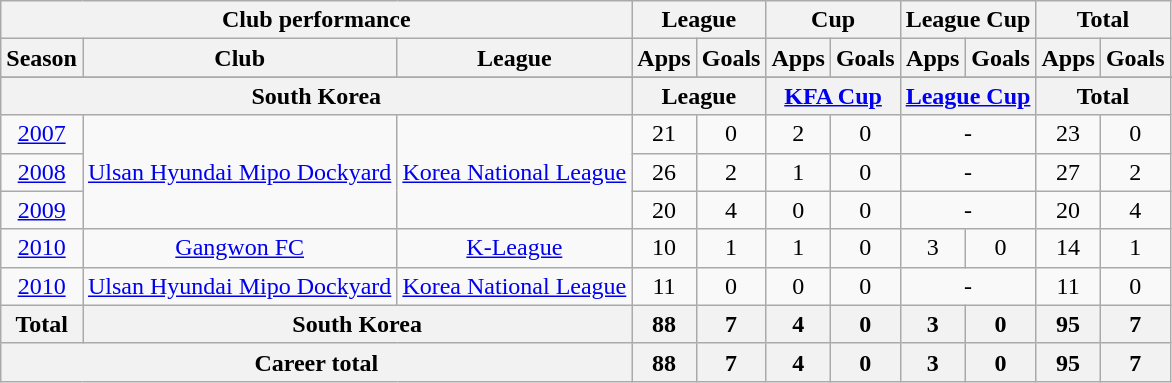<table class="wikitable" style="text-align:center">
<tr>
<th colspan=3>Club performance</th>
<th colspan=2>League</th>
<th colspan=2>Cup</th>
<th colspan=2>League Cup</th>
<th colspan=2>Total</th>
</tr>
<tr>
<th>Season</th>
<th>Club</th>
<th>League</th>
<th>Apps</th>
<th>Goals</th>
<th>Apps</th>
<th>Goals</th>
<th>Apps</th>
<th>Goals</th>
<th>Apps</th>
<th>Goals</th>
</tr>
<tr>
</tr>
<tr>
<th colspan=3>South Korea</th>
<th colspan=2>League</th>
<th colspan=2><a href='#'>KFA Cup</a></th>
<th colspan=2><a href='#'>League Cup</a></th>
<th colspan=2>Total</th>
</tr>
<tr>
<td><a href='#'>2007</a></td>
<td rowspan="3"><a href='#'>Ulsan Hyundai Mipo Dockyard</a></td>
<td rowspan="3"><a href='#'>Korea National League</a></td>
<td>21</td>
<td>0</td>
<td>2</td>
<td>0</td>
<td colspan="2">-</td>
<td>23</td>
<td>0</td>
</tr>
<tr>
<td><a href='#'>2008</a></td>
<td>26</td>
<td>2</td>
<td>1</td>
<td>0</td>
<td colspan="2">-</td>
<td>27</td>
<td>2</td>
</tr>
<tr>
<td><a href='#'>2009</a></td>
<td>20</td>
<td>4</td>
<td>0</td>
<td>0</td>
<td colspan="2">-</td>
<td>20</td>
<td>4</td>
</tr>
<tr>
<td><a href='#'>2010</a></td>
<td rowspan=1><a href='#'>Gangwon FC</a></td>
<td rowspan="1"><a href='#'>K-League</a></td>
<td>10</td>
<td>1</td>
<td>1</td>
<td>0</td>
<td>3</td>
<td>0</td>
<td>14</td>
<td>1</td>
</tr>
<tr>
<td><a href='#'>2010</a></td>
<td rowspan=1><a href='#'>Ulsan Hyundai Mipo Dockyard</a></td>
<td rowspan="1"><a href='#'>Korea National League</a></td>
<td>11</td>
<td>0</td>
<td>0</td>
<td>0</td>
<td colspan="2">-</td>
<td>11</td>
<td>0</td>
</tr>
<tr>
<th rowspan=1>Total</th>
<th colspan=2>South Korea</th>
<th>88</th>
<th>7</th>
<th>4</th>
<th>0</th>
<th>3</th>
<th>0</th>
<th>95</th>
<th>7</th>
</tr>
<tr>
<th colspan=3>Career total</th>
<th>88</th>
<th>7</th>
<th>4</th>
<th>0</th>
<th>3</th>
<th>0</th>
<th>95</th>
<th>7</th>
</tr>
</table>
